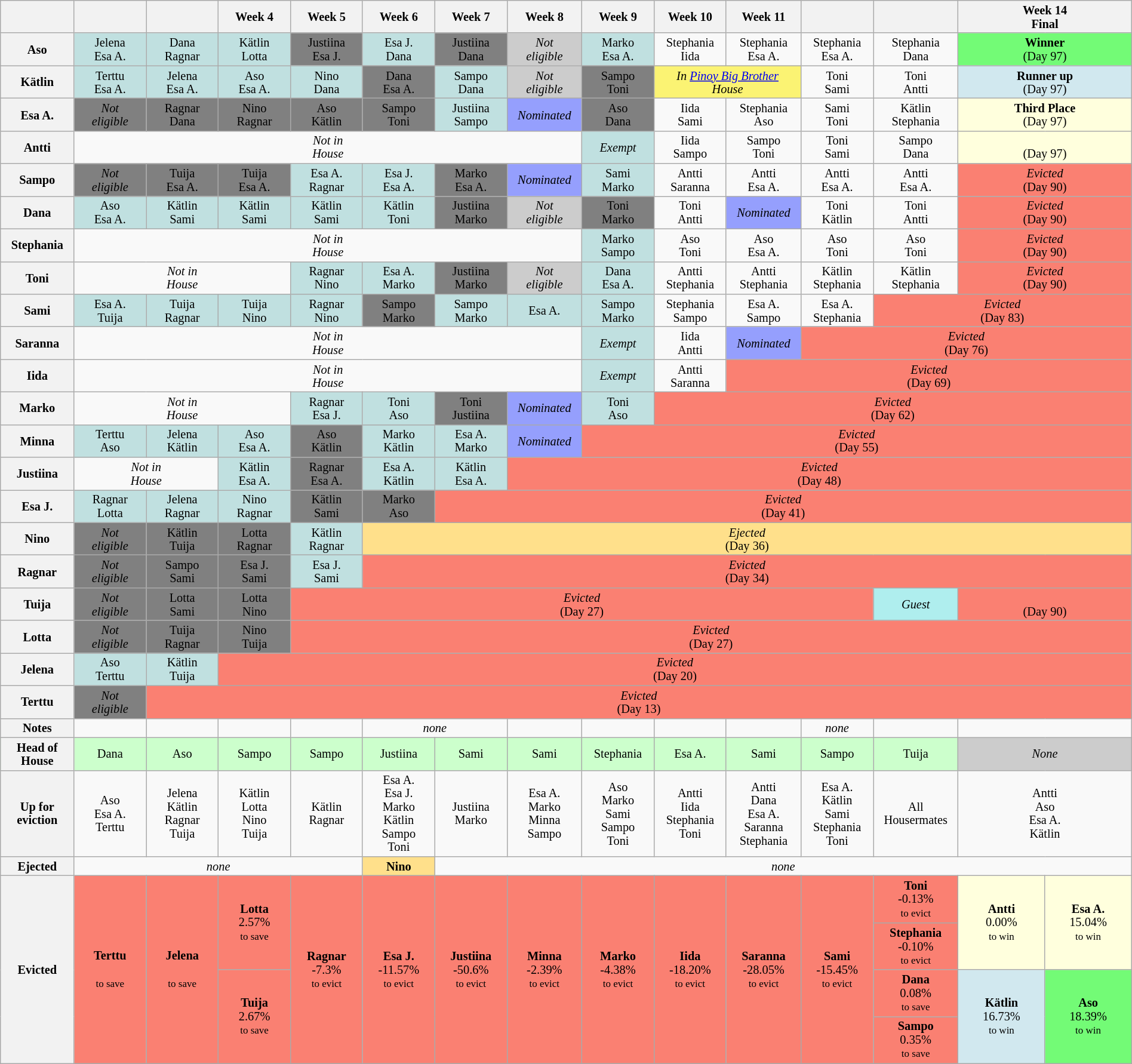<table class="wikitable" style="text-align:center; width:100%; font-size:85%; line-height:15px;">
<tr>
<th style="width:5%"></th>
<th style="width:5%"></th>
<th style="width:5%"></th>
<th style="width:5%">Week 4</th>
<th style="width:5%">Week 5</th>
<th style="width:5%">Week 6</th>
<th style="width:5%">Week 7</th>
<th style="width:5%">Week 8</th>
<th style="width:5%">Week 9</th>
<th style="width:5%">Week 10</th>
<th style="width:5%">Week 11</th>
<th style="width:5%"></th>
<th style="width:5%"></th>
<th colspan="2" style=width:10%">Week 14<br>Final</th>
</tr>
<tr>
<th>Aso</th>
<td style="background:#C0E0E0;">Jelena<br>Esa A.</td>
<td style="background:#C0E0E0;">Dana<br>Ragnar</td>
<td style="background:#C0E0E0;">Kätlin<br>Lotta</td>
<td style="background:Gray">Justiina<br>Esa J.</td>
<td style="background:#C0E0E0;">Esa J.<br>Dana</td>
<td style="background:Gray">Justiina<br>Dana</td>
<td style="background:#CCCCCC"><em>Not<br>eligible</em></td>
<td style="background:#C0E0E0;">Marko<br>Esa A.</td>
<td>Stephania<br>Iida</td>
<td>Stephania<br>Esa A.</td>
<td>Stephania<br>Esa A.</td>
<td>Stephania<br>Dana</td>
<td style="background:#73FB76;" colspan=2><strong>Winner</strong><br>(Day 97)</td>
</tr>
<tr>
<th>Kätlin</th>
<td style="background:#C0E0E0;">Terttu<br>Esa A.</td>
<td style="background:#C0E0E0;">Jelena<br>Esa A.</td>
<td style="background:#C0E0E0;">Aso<br>Esa A.</td>
<td style="background:#C0E0E0;">Nino<br>Dana</td>
<td style="background:Gray">Dana<br>Esa A.</td>
<td style="background:#C0E0E0;">Sampo<br>Dana</td>
<td style="background:#CCCCCC"><em>Not<br>eligible</em></td>
<td style="background:Gray">Sampo<br>Toni</td>
<td colspan=2 style="background:#FBF373;"><em>In <a href='#'>Pinoy Big Brother</a><br>House</em></td>
<td>Toni<br>Sami</td>
<td>Toni<br>Antti</td>
<td style="background:#D1E8EF;" colspan=2><strong>Runner up</strong><br>(Day 97)</td>
</tr>
<tr>
<th>Esa A.</th>
<td style="background:Gray"><em>Not<br>eligible</em></td>
<td style="background:Gray">Ragnar<br>Dana</td>
<td style="background:Gray">Nino<br>Ragnar</td>
<td style="background:Gray">Aso<br>Kätlin</td>
<td style="background:Gray">Sampo<br>Toni</td>
<td style="background:#C0E0E0;">Justiina<br>Sampo</td>
<td style="background:#959FFD"><em>Nominated</em></td>
<td style="background:Gray">Aso<br>Dana</td>
<td>Iida<br>Sami</td>
<td>Stephania<br>Aso</td>
<td>Sami<br>Toni</td>
<td>Kätlin<br>Stephania</td>
<td style="background:#FFFFDD;" colspan=2><strong>Third Place</strong><br>(Day 97)</td>
</tr>
<tr>
<th>Antti</th>
<td colspan=7><em>Not in<br>House</em></td>
<td style="background:#C0E0E0;"><em>Exempt</em></td>
<td>Iida<br>Sampo</td>
<td>Sampo<br>Toni</td>
<td>Toni<br>Sami</td>
<td>Sampo<br>Dana</td>
<td style="background:#FFFFDD;" colspan=2><strong></strong><br>(Day 97)</td>
</tr>
<tr>
<th>Sampo</th>
<td style="background:Gray"><em>Not<br>eligible</em></td>
<td style="background:Gray">Tuija<br>Esa A.</td>
<td style="background:Gray">Tuija<br>Esa A.</td>
<td style="background:#C0E0E0;">Esa A.<br>Ragnar</td>
<td style="background:#C0E0E0;">Esa J.<br>Esa A.</td>
<td style="background:Gray">Marko<br>Esa A.</td>
<td style="background:#959FFD"><em>Nominated</em></td>
<td style="background:#C0E0E0;">Sami<br>Marko</td>
<td>Antti<br>Saranna</td>
<td>Antti<br>Esa A.</td>
<td>Antti<br>Esa A.</td>
<td>Antti<br>Esa A.</td>
<td style="background:#FA8072" colspan="2"><em>Evicted</em><br>(Day 90)</td>
</tr>
<tr>
<th>Dana</th>
<td style="background:#C0E0E0;">Aso<br>Esa A.</td>
<td style="background:#C0E0E0;">Kätlin<br>Sami</td>
<td style="background:#C0E0E0;">Kätlin<br>Sami</td>
<td style="background:#C0E0E0;">Kätlin<br>Sami</td>
<td style="background:#C0E0E0;">Kätlin<br>Toni</td>
<td style="background:Gray">Justiina<br>Marko</td>
<td style="background:#CCCCCC"><em>Not<br>eligible</em></td>
<td style="background:Gray">Toni<br>Marko</td>
<td>Toni<br>Antti</td>
<td style="background:#959FFD"><em>Nominated</em></td>
<td>Toni<br>Kätlin</td>
<td>Toni<br>Antti</td>
<td style="background:#FA8072" colspan="2"><em>Evicted</em><br>(Day 90)</td>
</tr>
<tr>
<th>Stephania</th>
<td colspan=7><em>Not in<br>House</em></td>
<td style="background:#C0E0E0;">Marko<br>Sampo</td>
<td>Aso<br>Toni</td>
<td>Aso<br>Esa A.</td>
<td>Aso<br>Toni</td>
<td>Aso<br>Toni</td>
<td style="background:#FA8072" colspan="2"><em>Evicted</em><br>(Day 90)</td>
</tr>
<tr>
<th>Toni</th>
<td colspan=3><em>Not in<br>House</em></td>
<td style="background:#C0E0E0;">Ragnar<br>Nino</td>
<td style="background:#C0E0E0;">Esa A.<br>Marko</td>
<td style="background:Gray">Justiina<br>Marko</td>
<td style="background:#CCCCCC"><em>Not<br>eligible</em></td>
<td style="background:#C0E0E0;">Dana<br>Esa A.</td>
<td>Antti<br>Stephania</td>
<td>Antti<br>Stephania</td>
<td>Kätlin<br>Stephania</td>
<td>Kätlin<br>Stephania</td>
<td style="background:#FA8072" colspan="2"><em>Evicted</em><br>(Day 90)</td>
</tr>
<tr>
<th>Sami</th>
<td style="background:#C0E0E0;">Esa A.<br>Tuija</td>
<td style="background:#C0E0E0;">Tuija<br>Ragnar</td>
<td style="background:#C0E0E0;">Tuija<br>Nino</td>
<td style="background:#C0E0E0;">Ragnar<br>Nino</td>
<td style="background:Gray">Sampo<br>Marko</td>
<td style="background:#C0E0E0;">Sampo<br>Marko</td>
<td style="background:#C0E0E0;">Esa A.</td>
<td style="background:#C0E0E0;">Sampo<br>Marko</td>
<td>Stephania<br>Sampo</td>
<td>Esa A.<br>Sampo</td>
<td>Esa A.<br>Stephania</td>
<td style="background:#FA8072" colspan="3"><em>Evicted</em><br>(Day 83)</td>
</tr>
<tr>
<th>Saranna</th>
<td colspan=7><em>Not in<br>House</em></td>
<td style="background:#C0E0E0;"><em>Exempt</em></td>
<td>Iida<br>Antti</td>
<td style="background:#959FFD"><em>Nominated</em></td>
<td style="background:#FA8072" colspan="4"><em>Evicted</em><br>(Day 76)</td>
</tr>
<tr>
<th>Iida</th>
<td colspan=7><em>Not in<br>House</em></td>
<td style="background:#C0E0E0;"><em>Exempt</em></td>
<td>Antti<br>Saranna</td>
<td style="background:#FA8072" colspan="5"><em>Evicted</em><br>(Day 69)</td>
</tr>
<tr>
<th>Marko</th>
<td colspan=3><em>Not in<br>House</em></td>
<td style="background:#C0E0E0;">Ragnar<br>Esa J.</td>
<td style="background:#C0E0E0;">Toni<br>Aso</td>
<td style="background:Gray">Toni<br>Justiina</td>
<td style="background:#959FFD"><em>Nominated</em></td>
<td style="background:#C0E0E0;">Toni<br>Aso</td>
<td style="background:#FA8072" colspan="6"><em>Evicted</em><br>(Day 62)</td>
</tr>
<tr>
<th>Minna</th>
<td style="background:#C0E0E0;">Terttu<br>Aso</td>
<td style="background:#C0E0E0;">Jelena<br>Kätlin</td>
<td style="background:#C0E0E0;">Aso<br>Esa A.</td>
<td style="background:Gray">Aso<br>Kätlin</td>
<td style="background:#C0E0E0;">Marko<br>Kätlin</td>
<td style="background:#C0E0E0;">Esa A.<br>Marko</td>
<td style="background:#959FFD"><em>Nominated</em></td>
<td style="background:#FA8072" colspan="7"><em>Evicted</em><br>(Day 55)</td>
</tr>
<tr>
<th>Justiina</th>
<td colspan=2><em>Not in<br>House</em></td>
<td style="background:#C0E0E0;">Kätlin<br>Esa A.</td>
<td style="background:Gray">Ragnar<br>Esa A.</td>
<td style="background:#C0E0E0;">Esa A.<br>Kätlin</td>
<td style="background:#C0E0E0;">Kätlin<br>Esa A.</td>
<td style="background:#FA8072" colspan="8"><em>Evicted</em><br>(Day 48)</td>
</tr>
<tr>
<th>Esa J.</th>
<td style="background:#C0E0E0;">Ragnar<br>Lotta</td>
<td style="background:#C0E0E0;">Jelena<br>Ragnar</td>
<td style="background:#C0E0E0;">Nino<br>Ragnar</td>
<td style="background:Gray">Kätlin<br>Sami</td>
<td style="background:Gray">Marko<br>Aso</td>
<td style="background:#FA8072" colspan="9"><em>Evicted</em><br>(Day 41)</td>
</tr>
<tr>
<th>Nino</th>
<td style="background:Gray"><em>Not<br>eligible</em></td>
<td style="background:Gray">Kätlin<br>Tuija</td>
<td style="background:Gray">Lotta<br>Ragnar</td>
<td style="background:#C0E0E0;">Kätlin<br>Ragnar</td>
<td style="background:#FFE08B" colspan="10"><em>Ejected</em><br>(Day 36)</td>
</tr>
<tr>
<th>Ragnar</th>
<td style="background:Gray"><em>Not<br>eligible</em></td>
<td style="background:Gray">Sampo<br>Sami</td>
<td style="background:Gray">Esa J.<br>Sami</td>
<td style="background:#C0E0E0;">Esa J.<br>Sami</td>
<td style="background:#FA8072" colspan="10"><em>Evicted</em><br>(Day 34)</td>
</tr>
<tr>
<th>Tuija</th>
<td style="background:Gray"><em>Not<br>eligible</em></td>
<td style="background:Gray">Lotta<br>Sami</td>
<td style="background:Gray">Lotta<br>Nino</td>
<td style="background:#FA8072" colspan="8"><em>Evicted</em><br>(Day 27)</td>
<td style="background:#AFEEEE"><em>Guest</em></td>
<td style="background:#FA8072" colspan="2"><br>(Day 90)</td>
</tr>
<tr>
<th>Lotta</th>
<td style="background:Gray"><em>Not<br>eligible</em></td>
<td style="background:Gray">Tuija<br>Ragnar</td>
<td style="background:Gray">Nino<br>Tuija</td>
<td style="background:#FA8072" colspan="11"><em>Evicted</em><br>(Day 27)</td>
</tr>
<tr>
<th>Jelena</th>
<td style="background:#C0E0E0;">Aso<br>Terttu</td>
<td style="background:#C0E0E0;">Kätlin<br>Tuija</td>
<td style="background:#FA8072" colspan="12"><em>Evicted</em><br>(Day 20)</td>
</tr>
<tr>
<th>Terttu</th>
<td style="background:Gray"><em>Not<br>eligible</em></td>
<td style="background:#FA8072" colspan="13"><em>Evicted</em><br>(Day 13)</td>
</tr>
<tr>
<th>Notes</th>
<td><em></em></td>
<td><em></em></td>
<td><em></em></td>
<td><em></em></td>
<td colspan=2><em>none</em></td>
<td><em></em></td>
<td><em></em></td>
<td><em></em></td>
<td><em></em></td>
<td><em>none</em></td>
<td><em></em></td>
<td colspan=2><em></em></td>
</tr>
<tr style="background:#CFC;" |>
<th>Head of<br>House</th>
<td>Dana</td>
<td>Aso</td>
<td>Sampo</td>
<td>Sampo</td>
<td>Justiina</td>
<td>Sami</td>
<td>Sami</td>
<td>Stephania</td>
<td>Esa A.</td>
<td>Sami</td>
<td>Sampo</td>
<td>Tuija</td>
<td style="background:#CCCCCC" colspan="2"><em>None</em></td>
</tr>
<tr>
<th>Up for<br>eviction</th>
<td>Aso<br>Esa A.<br>Terttu</td>
<td>Jelena<br>Kätlin<br>Ragnar<br>Tuija</td>
<td>Kätlin<br>Lotta<br>Nino<br>Tuija</td>
<td>Kätlin<br>Ragnar</td>
<td>Esa A.<br>Esa J.<br>Marko<br>Kätlin<br>Sampo<br>Toni</td>
<td>Justiina<br>Marko</td>
<td>Esa A.<br>Marko<br>Minna<br>Sampo</td>
<td>Aso<br>Marko<br>Sami<br>Sampo<br>Toni</td>
<td>Antti<br>Iida<br>Stephania<br>Toni</td>
<td>Antti<br>Dana<br>Esa A.<br>Saranna<br>Stephania</td>
<td>Esa A.<br>Kätlin<br>Sami<br>Stephania<br>Toni</td>
<td>All<br>Housermates</td>
<td colspan=2>Antti<br>Aso<br>Esa A.<br>Kätlin</td>
</tr>
<tr>
<th>Ejected</th>
<td colspan="4"><em>none</em></td>
<td style="background:#FFE08B"><strong>Nino</strong></td>
<td colspan="9"><em>none</em></td>
</tr>
<tr>
<th rowspan=4>Evicted</th>
<td style="background:#fa8072" rowspan="4"><strong>Terttu</strong><br><small><br>to save</small></td>
<td style="background:#fa8072" rowspan="4"><strong>Jelena</strong><br><small><br>to save</small></td>
<td style="background:#fa8072" rowspan="2"><strong>Lotta</strong><br>2.57%<br><small>to save</small></td>
<td style="background:#fa8072" rowspan="4"><strong>Ragnar</strong><br>-7.3%<br><small>to evict</small></td>
<td style="background:#fa8072" rowspan="4"><strong>Esa J.</strong><br>-11.57%<br><small>to evict</small></td>
<td style="background:#fa8072" rowspan="4"><strong>Justiina</strong><br>-50.6%<br><small>to evict</small></td>
<td style="background:#fa8072" rowspan="4"><strong>Minna</strong><br>-2.39%<br><small>to evict</small></td>
<td style="background:#fa8072" rowspan="4"><strong>Marko</strong><br>-4.38%<br><small>to evict</small></td>
<td style="background:#fa8072" rowspan="4"><strong>Iida</strong><br>-18.20%<br><small>to evict</small></td>
<td style="background:#fa8072" rowspan="4"><strong>Saranna</strong><br>-28.05%<br><small>to evict</small></td>
<td style="background:#fa8072" rowspan="4"><strong>Sami</strong><br>-15.45%<br><small>to evict</small></td>
<td style="background:#fa8072"><strong>Toni</strong><br>-0.13%<br><small>to evict</small></td>
<td rowspan=2 style="background:#FFFFDD; width:6%"><strong>Antti</strong><br>0.00%<br><small>to win</small></td>
<td rowspan=2 style="background:#FFFFDD; width:6%"><strong>Esa A.</strong><br>15.04%<br><small>to win</small></td>
</tr>
<tr>
<td style="background:#FA8072"><strong>Stephania</strong><br>-0.10%<br><small>to evict</small></td>
</tr>
<tr>
<td rowspan=2 style="background:#FA8072"><strong>Tuija</strong><br>2.67%<br><small>to save</small></td>
<td style="background:#FA8072"><strong>Dana</strong><br>0.08%<br><small>to save</small></td>
<td rowspan=2 style="background:#D1E8EF; width:6%"><strong>Kätlin</strong><br>16.73%<br><small>to win</small></td>
<td rowspan=2 style="background:#73FB76; width:6%"><strong>Aso</strong><br>18.39%<br><small>to win</small></td>
</tr>
<tr>
<td style="background:#FA8072"><strong>Sampo</strong><br>0.35%<br><small>to save</small></td>
</tr>
</table>
